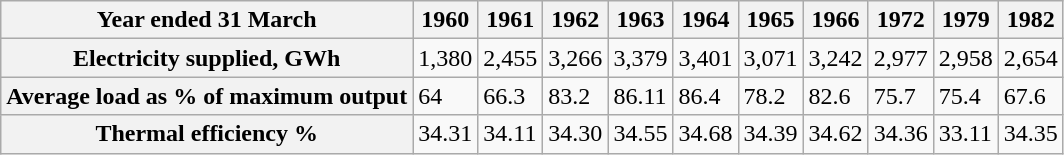<table class="wikitable">
<tr>
<th>Year ended 31 March</th>
<th>1960</th>
<th>1961</th>
<th>1962</th>
<th>1963</th>
<th>1964</th>
<th>1965</th>
<th>1966</th>
<th>1972</th>
<th>1979</th>
<th>1982</th>
</tr>
<tr>
<th>Electricity  supplied, GWh</th>
<td>1,380</td>
<td>2,455</td>
<td>3,266</td>
<td>3,379</td>
<td>3,401</td>
<td>3,071</td>
<td>3,242</td>
<td>2,977</td>
<td>2,958</td>
<td>2,654</td>
</tr>
<tr>
<th>Average  load as % of maximum output</th>
<td>64</td>
<td>66.3</td>
<td>83.2</td>
<td>86.11</td>
<td>86.4</td>
<td>78.2</td>
<td>82.6</td>
<td>75.7</td>
<td>75.4</td>
<td>67.6</td>
</tr>
<tr>
<th>Thermal  efficiency %</th>
<td>34.31</td>
<td>34.11</td>
<td>34.30</td>
<td>34.55</td>
<td>34.68</td>
<td>34.39</td>
<td>34.62</td>
<td>34.36</td>
<td>33.11</td>
<td>34.35</td>
</tr>
</table>
